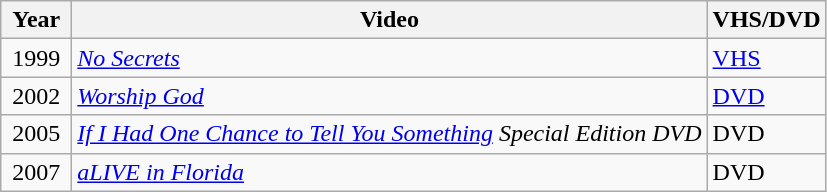<table class="wikitable">
<tr>
<th align="center" valign="top" width="40">Year</th>
<th align="left" valign="top">Video</th>
<th align="left" valign="top">VHS/DVD</th>
</tr>
<tr>
<td align="center" valign="top">1999</td>
<td align="left" valign="top"><em><a href='#'>No Secrets</a></em></td>
<td align="left" valign="top"><a href='#'>VHS</a></td>
</tr>
<tr>
<td align="center" valign="top">2002</td>
<td align="left" valign="top"><em><a href='#'>Worship God</a></em></td>
<td align="left" valign="top"><a href='#'>DVD</a></td>
</tr>
<tr>
<td align="center" valign="top">2005</td>
<td align="left" valign="top"><em><a href='#'>If I Had One Chance to Tell You Something</a> Special Edition DVD</em></td>
<td align="left" valign="top">DVD</td>
</tr>
<tr>
<td align="center" valign="top">2007</td>
<td align="left" valign="top"><em><a href='#'>aLIVE in Florida</a></em></td>
<td align="left" valign="top">DVD</td>
</tr>
</table>
